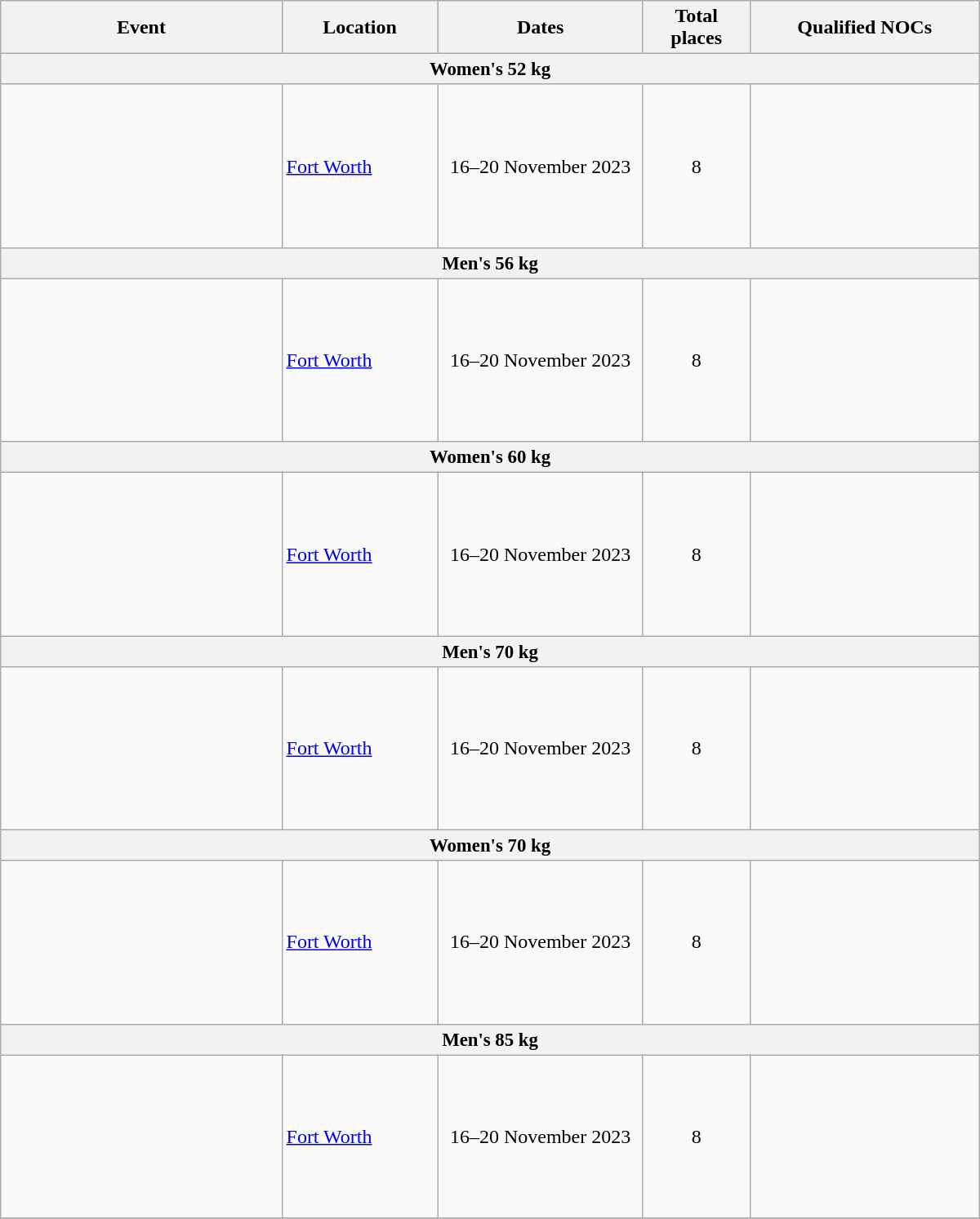<table class="wikitable" width=800>
<tr>
<th>Event</th>
<th width=120>Location</th>
<th width=160>Dates</th>
<th width=80>Total places</th>
<th width=180>Qualified NOCs</th>
</tr>
<tr style="font-size:95%;">
<th colspan=5>Women's 52 kg</th>
</tr>
<tr>
<td></td>
<td> <a href='#'>Fort Worth</a></td>
<td align="center">16–20 November 2023</td>
<td align="center">8</td>
<td><br><br><br><br><br><br><br></td>
</tr>
<tr style="font-size:95%;">
<th colspan=5>Men's 56 kg</th>
</tr>
<tr>
<td></td>
<td> <a href='#'>Fort Worth</a></td>
<td align="center">16–20 November 2023</td>
<td align="center">8</td>
<td><br><br><br><br><br><br><br></td>
</tr>
<tr style="font-size:95%;">
<th colspan=5>Women's 60 kg</th>
</tr>
<tr>
<td></td>
<td> <a href='#'>Fort Worth</a></td>
<td align="center">16–20 November 2023</td>
<td align="center">8</td>
<td><br><br><br><br><br><br><br></td>
</tr>
<tr style="font-size:95%;">
<th colspan=5>Men's 70 kg</th>
</tr>
<tr>
<td></td>
<td> <a href='#'>Fort Worth</a></td>
<td align="center">16–20 November 2023</td>
<td align="center">8</td>
<td><br><br><br><br><br><br><br></td>
</tr>
<tr style="font-size:95%;">
<th colspan=5>Women's 70 kg</th>
</tr>
<tr>
<td></td>
<td> <a href='#'>Fort Worth</a></td>
<td align="center">16–20 November 2023</td>
<td align="center">8</td>
<td><br><br><br><br><br><br><br></td>
</tr>
<tr style="font-size:95%;">
<th colspan=5>Men's 85 kg</th>
</tr>
<tr>
<td></td>
<td> <a href='#'>Fort Worth</a></td>
<td align="center">16–20 November 2023</td>
<td align="center">8</td>
<td><br><br><br><br><br><br><br></td>
</tr>
<tr>
</tr>
</table>
